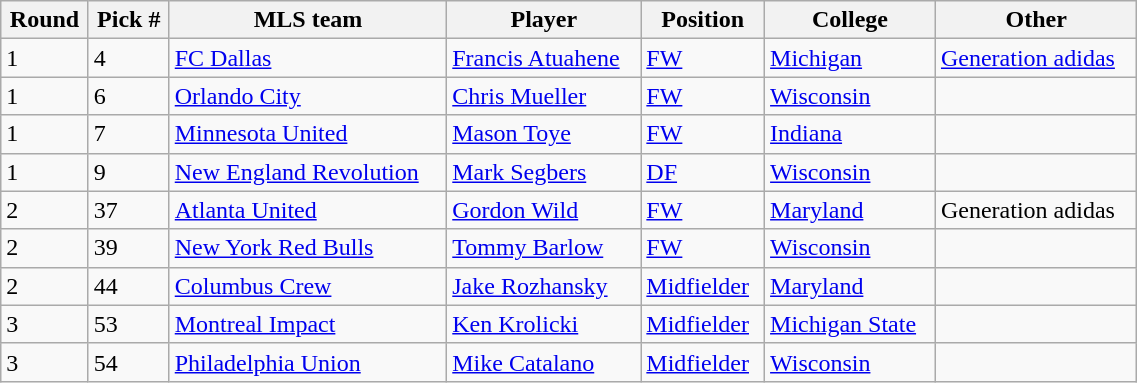<table class="wikitable sortable" style="width:60%">
<tr>
<th>Round</th>
<th>Pick #</th>
<th>MLS team</th>
<th>Player</th>
<th>Position</th>
<th>College</th>
<th>Other</th>
</tr>
<tr>
<td>1</td>
<td>4</td>
<td><a href='#'>FC Dallas</a></td>
<td><a href='#'>Francis Atuahene</a></td>
<td><a href='#'>FW</a></td>
<td><a href='#'>Michigan</a></td>
<td><a href='#'>Generation adidas</a></td>
</tr>
<tr>
<td>1</td>
<td>6</td>
<td><a href='#'>Orlando City</a></td>
<td><a href='#'>Chris Mueller</a></td>
<td><a href='#'>FW</a></td>
<td><a href='#'>Wisconsin</a></td>
<td></td>
</tr>
<tr>
<td>1</td>
<td>7</td>
<td><a href='#'>Minnesota United</a></td>
<td><a href='#'>Mason Toye</a></td>
<td><a href='#'>FW</a></td>
<td><a href='#'>Indiana</a></td>
<td></td>
</tr>
<tr>
<td>1</td>
<td>9</td>
<td><a href='#'>New England Revolution</a></td>
<td><a href='#'>Mark Segbers</a></td>
<td><a href='#'>DF</a></td>
<td><a href='#'>Wisconsin</a></td>
<td></td>
</tr>
<tr>
<td>2</td>
<td>37</td>
<td><a href='#'>Atlanta United</a></td>
<td><a href='#'>Gordon Wild</a></td>
<td><a href='#'>FW</a></td>
<td><a href='#'>Maryland</a></td>
<td>Generation adidas</td>
</tr>
<tr>
<td>2</td>
<td>39</td>
<td><a href='#'>New York Red Bulls</a></td>
<td><a href='#'>Tommy Barlow</a></td>
<td><a href='#'>FW</a></td>
<td><a href='#'>Wisconsin</a></td>
<td></td>
</tr>
<tr>
<td>2</td>
<td>44</td>
<td><a href='#'>Columbus Crew</a></td>
<td><a href='#'>Jake Rozhansky</a></td>
<td><a href='#'>Midfielder</a></td>
<td><a href='#'>Maryland</a></td>
<td></td>
</tr>
<tr>
<td>3</td>
<td>53</td>
<td><a href='#'>Montreal Impact</a></td>
<td><a href='#'>Ken Krolicki</a></td>
<td><a href='#'>Midfielder</a></td>
<td><a href='#'>Michigan State</a></td>
<td></td>
</tr>
<tr>
<td>3</td>
<td>54</td>
<td><a href='#'>Philadelphia Union</a></td>
<td><a href='#'>Mike Catalano</a></td>
<td><a href='#'>Midfielder</a></td>
<td><a href='#'>Wisconsin</a></td>
<td></td>
</tr>
</table>
